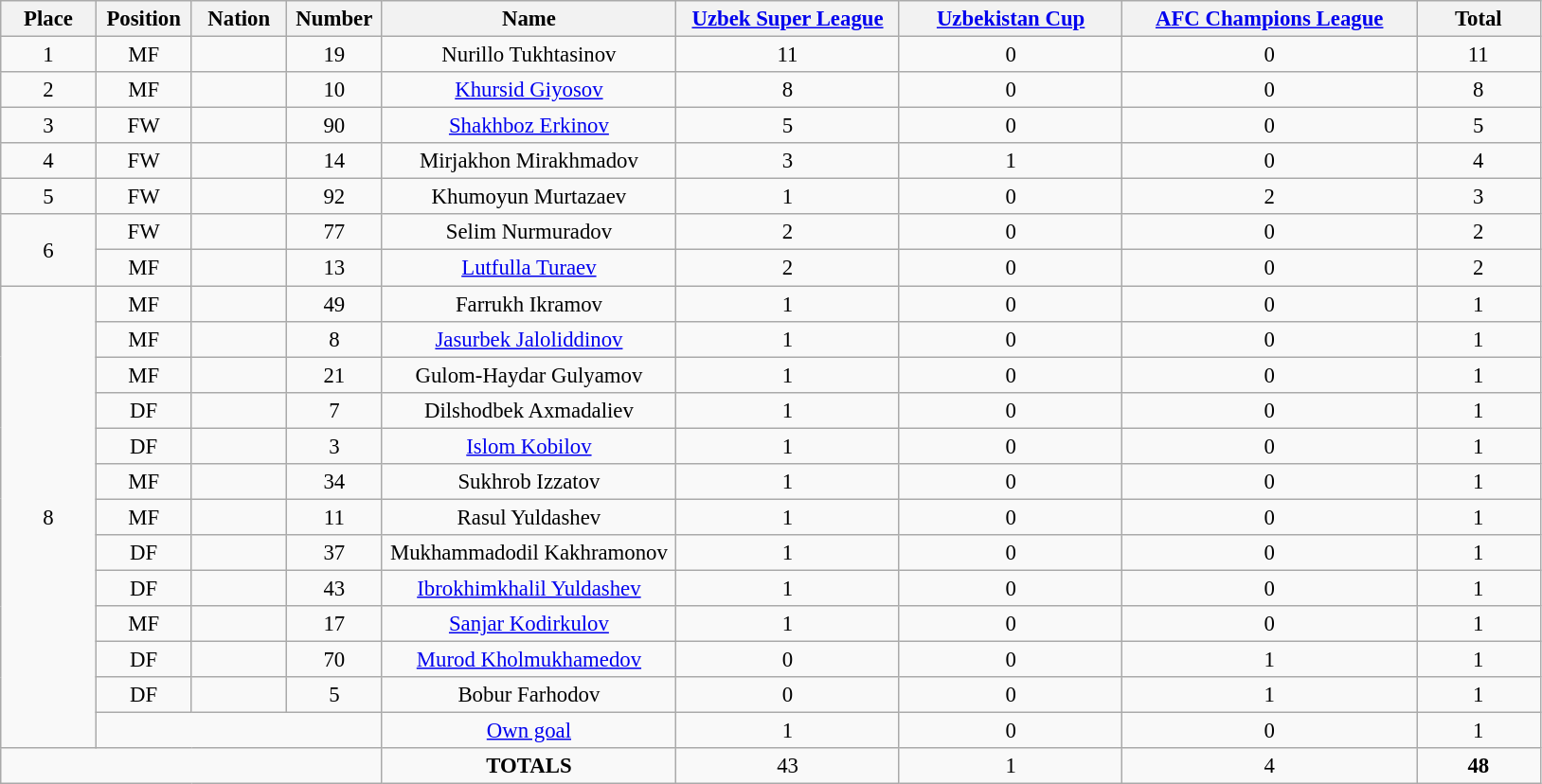<table class="wikitable" style="font-size: 95%; text-align: center;">
<tr>
<th width=60>Place</th>
<th width=60>Position</th>
<th width=60>Nation</th>
<th width=60>Number</th>
<th width=200>Name</th>
<th width=150><a href='#'>Uzbek Super League</a></th>
<th width=150><a href='#'>Uzbekistan Cup</a></th>
<th width=200><a href='#'>AFC Champions League</a></th>
<th width=80><strong>Total</strong></th>
</tr>
<tr>
<td>1</td>
<td>MF</td>
<td></td>
<td>19</td>
<td>Nurillo Tukhtasinov</td>
<td>11</td>
<td>0</td>
<td>0</td>
<td>11</td>
</tr>
<tr>
<td>2</td>
<td>MF</td>
<td></td>
<td>10</td>
<td><a href='#'>Khursid Giyosov</a></td>
<td>8</td>
<td>0</td>
<td>0</td>
<td>8</td>
</tr>
<tr>
<td>3</td>
<td>FW</td>
<td></td>
<td>90</td>
<td><a href='#'>Shakhboz Erkinov</a></td>
<td>5</td>
<td>0</td>
<td>0</td>
<td>5</td>
</tr>
<tr>
<td>4</td>
<td>FW</td>
<td></td>
<td>14</td>
<td>Mirjakhon Mirakhmadov</td>
<td>3</td>
<td>1</td>
<td>0</td>
<td>4</td>
</tr>
<tr>
<td>5</td>
<td>FW</td>
<td></td>
<td>92</td>
<td>Khumoyun Murtazaev</td>
<td>1</td>
<td>0</td>
<td>2</td>
<td>3</td>
</tr>
<tr>
<td rowspan="2">6</td>
<td>FW</td>
<td></td>
<td>77</td>
<td>Selim Nurmuradov</td>
<td>2</td>
<td>0</td>
<td>0</td>
<td>2</td>
</tr>
<tr>
<td>MF</td>
<td></td>
<td>13</td>
<td><a href='#'>Lutfulla Turaev</a></td>
<td>2</td>
<td>0</td>
<td>0</td>
<td>2</td>
</tr>
<tr>
<td rowspan="13">8</td>
<td>MF</td>
<td></td>
<td>49</td>
<td>Farrukh Ikramov</td>
<td>1</td>
<td>0</td>
<td>0</td>
<td>1</td>
</tr>
<tr>
<td>MF</td>
<td></td>
<td>8</td>
<td><a href='#'>Jasurbek Jaloliddinov</a></td>
<td>1</td>
<td>0</td>
<td>0</td>
<td>1</td>
</tr>
<tr>
<td>MF</td>
<td></td>
<td>21</td>
<td>Gulom-Haydar Gulyamov</td>
<td>1</td>
<td>0</td>
<td>0</td>
<td>1</td>
</tr>
<tr>
<td>DF</td>
<td></td>
<td>7</td>
<td>Dilshodbek Axmadaliev</td>
<td>1</td>
<td>0</td>
<td>0</td>
<td>1</td>
</tr>
<tr>
<td>DF</td>
<td></td>
<td>3</td>
<td><a href='#'>Islom Kobilov</a></td>
<td>1</td>
<td>0</td>
<td>0</td>
<td>1</td>
</tr>
<tr>
<td>MF</td>
<td></td>
<td>34</td>
<td>Sukhrob Izzatov</td>
<td>1</td>
<td>0</td>
<td>0</td>
<td>1</td>
</tr>
<tr>
<td>MF</td>
<td></td>
<td>11</td>
<td>Rasul Yuldashev</td>
<td>1</td>
<td>0</td>
<td>0</td>
<td>1</td>
</tr>
<tr>
<td>DF</td>
<td></td>
<td>37</td>
<td>Mukhammadodil Kakhramonov</td>
<td>1</td>
<td>0</td>
<td>0</td>
<td>1</td>
</tr>
<tr>
<td>DF</td>
<td></td>
<td>43</td>
<td><a href='#'>Ibrokhimkhalil Yuldashev</a></td>
<td>1</td>
<td>0</td>
<td>0</td>
<td>1</td>
</tr>
<tr>
<td>MF</td>
<td></td>
<td>17</td>
<td><a href='#'>Sanjar Kodirkulov</a></td>
<td>1</td>
<td>0</td>
<td>0</td>
<td>1</td>
</tr>
<tr>
<td>DF</td>
<td></td>
<td>70</td>
<td><a href='#'>Murod Kholmukhamedov</a></td>
<td>0</td>
<td>0</td>
<td>1</td>
<td>1</td>
</tr>
<tr>
<td>DF</td>
<td></td>
<td>5</td>
<td>Bobur Farhodov</td>
<td>0</td>
<td>0</td>
<td>1</td>
<td>1</td>
</tr>
<tr>
<td colspan="3"></td>
<td><a href='#'>Own goal</a></td>
<td>1</td>
<td>0</td>
<td>0</td>
<td>1</td>
</tr>
<tr>
<td colspan="4"></td>
<td><strong>TOTALS</strong></td>
<td>43</td>
<td>1</td>
<td>4</td>
<td><strong>48</strong></td>
</tr>
</table>
